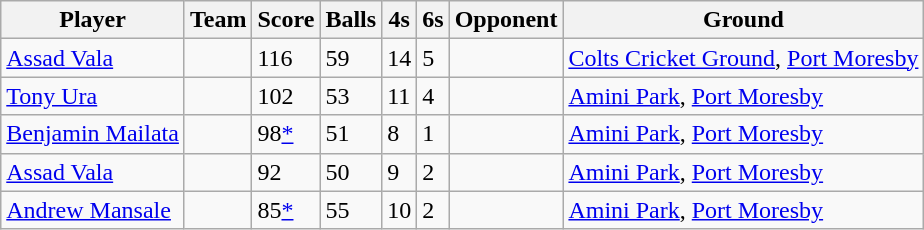<table class="wikitable">
<tr>
<th>Player</th>
<th>Team</th>
<th>Score</th>
<th>Balls</th>
<th>4s</th>
<th>6s</th>
<th>Opponent</th>
<th>Ground</th>
</tr>
<tr>
<td><a href='#'>Assad Vala</a></td>
<td></td>
<td>116</td>
<td>59</td>
<td>14</td>
<td>5</td>
<td></td>
<td><a href='#'>Colts Cricket Ground</a>, <a href='#'>Port Moresby</a></td>
</tr>
<tr>
<td><a href='#'>Tony Ura</a></td>
<td></td>
<td>102</td>
<td>53</td>
<td>11</td>
<td>4</td>
<td></td>
<td><a href='#'>Amini Park</a>, <a href='#'>Port Moresby</a></td>
</tr>
<tr>
<td><a href='#'>Benjamin Mailata</a></td>
<td></td>
<td>98<a href='#'>*</a></td>
<td>51</td>
<td>8</td>
<td>1</td>
<td></td>
<td><a href='#'>Amini Park</a>, <a href='#'>Port Moresby</a></td>
</tr>
<tr>
<td><a href='#'>Assad Vala</a></td>
<td></td>
<td>92</td>
<td>50</td>
<td>9</td>
<td>2</td>
<td></td>
<td><a href='#'>Amini Park</a>, <a href='#'>Port Moresby</a></td>
</tr>
<tr>
<td><a href='#'>Andrew Mansale</a></td>
<td></td>
<td>85<a href='#'>*</a></td>
<td>55</td>
<td>10</td>
<td>2</td>
<td></td>
<td><a href='#'>Amini Park</a>, <a href='#'>Port Moresby</a></td>
</tr>
</table>
